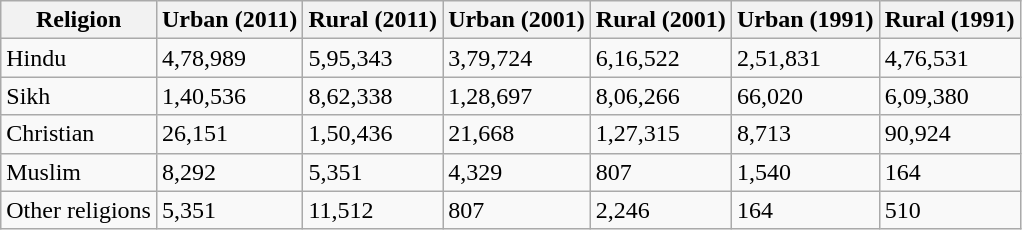<table class="wikitable sort">
<tr>
<th>Religion</th>
<th>Urban (2011)</th>
<th>Rural (2011)</th>
<th>Urban (2001)</th>
<th>Rural (2001)</th>
<th>Urban (1991)</th>
<th>Rural (1991)</th>
</tr>
<tr>
<td>Hindu</td>
<td>4,78,989</td>
<td>5,95,343</td>
<td>3,79,724</td>
<td>6,16,522</td>
<td>2,51,831</td>
<td>4,76,531</td>
</tr>
<tr>
<td>Sikh</td>
<td>1,40,536</td>
<td>8,62,338</td>
<td>1,28,697</td>
<td>8,06,266</td>
<td>66,020</td>
<td>6,09,380</td>
</tr>
<tr>
<td>Christian</td>
<td>26,151</td>
<td>1,50,436</td>
<td>21,668</td>
<td>1,27,315</td>
<td>8,713</td>
<td>90,924</td>
</tr>
<tr>
<td>Muslim</td>
<td>8,292</td>
<td>5,351</td>
<td>4,329</td>
<td>807</td>
<td>1,540</td>
<td>164</td>
</tr>
<tr>
<td>Other religions</td>
<td>5,351</td>
<td>11,512</td>
<td>807</td>
<td>2,246</td>
<td>164</td>
<td>510</td>
</tr>
</table>
